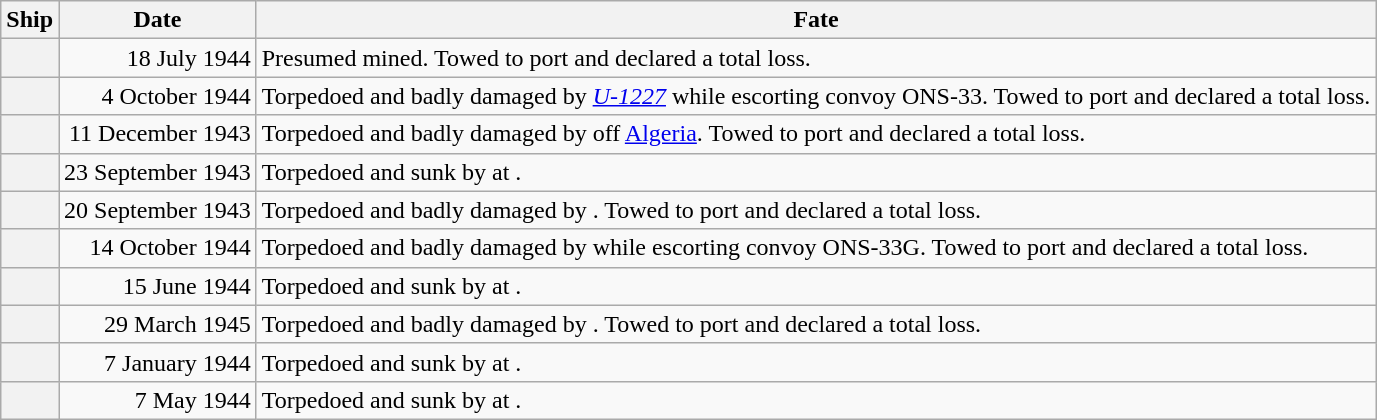<table class="wikitable plainrowheaders">
<tr>
<th scope="col">Ship</th>
<th scope="col">Date</th>
<th scope="col">Fate</th>
</tr>
<tr>
<th scope="row"></th>
<td style="text-align: right;">18 July 1944</td>
<td>Presumed mined. Towed to port and declared a total loss.</td>
</tr>
<tr>
<th scope="row"></th>
<td style="text-align: right;">4 October 1944</td>
<td>Torpedoed and badly damaged by <a href='#'><em>U-1227</em></a> while escorting convoy ONS-33. Towed to port and declared a total loss.</td>
</tr>
<tr>
<th scope="row"></th>
<td style="text-align: right;">11 December 1943</td>
<td>Torpedoed and badly damaged by  off <a href='#'>Algeria</a>. Towed to port and declared a total loss.</td>
</tr>
<tr>
<th scope="row"></th>
<td style="text-align: right;">23 September 1943</td>
<td>Torpedoed and sunk by  at .</td>
</tr>
<tr>
<th scope="row"></th>
<td style="text-align: right;">20 September 1943</td>
<td>Torpedoed and badly damaged by . Towed to port and declared a total loss.</td>
</tr>
<tr>
<th scope="row"></th>
<td style="text-align: right;">14 October 1944</td>
<td>Torpedoed and badly damaged by  while escorting convoy ONS-33G. Towed to port and declared a total loss.</td>
</tr>
<tr>
<th scope="row"></th>
<td style="text-align: right;">15 June 1944</td>
<td>Torpedoed and sunk by  at .</td>
</tr>
<tr>
<th scope="row"></th>
<td style="text-align: right;">29 March 1945</td>
<td>Torpedoed and badly damaged by . Towed to port and declared a total loss.</td>
</tr>
<tr>
<th scope="row"></th>
<td style="text-align: right;">7 January 1944</td>
<td>Torpedoed and sunk by  at .</td>
</tr>
<tr>
<th scope="row"></th>
<td style="text-align: right;">7 May 1944</td>
<td>Torpedoed and sunk by  at .</td>
</tr>
</table>
